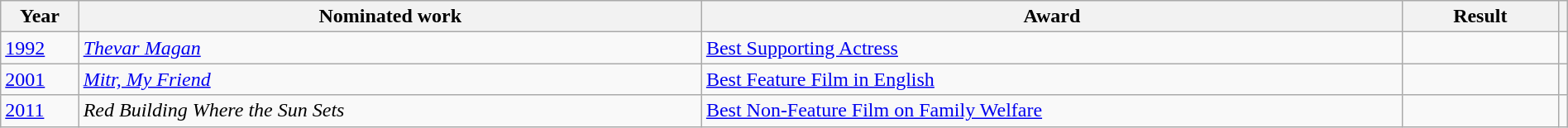<table class="wikitable" width="100%">
<tr>
<th width="5%">Year</th>
<th width="40%">Nominated work</th>
<th width="45%">Award</th>
<th width="10%">Result</th>
<th width="3%"></th>
</tr>
<tr>
<td><a href='#'>1992</a></td>
<td><em><a href='#'>Thevar Magan</a></em></td>
<td><a href='#'>Best Supporting Actress</a></td>
<td></td>
<td></td>
</tr>
<tr>
<td><a href='#'>2001</a></td>
<td><em><a href='#'>Mitr, My Friend</a></em></td>
<td><a href='#'>Best Feature Film in English</a></td>
<td></td>
<td></td>
</tr>
<tr>
<td><a href='#'>2011</a></td>
<td><em>Red Building Where the Sun Sets</em></td>
<td><a href='#'>Best Non-Feature Film on Family Welfare</a></td>
<td></td>
<td></td>
</tr>
</table>
